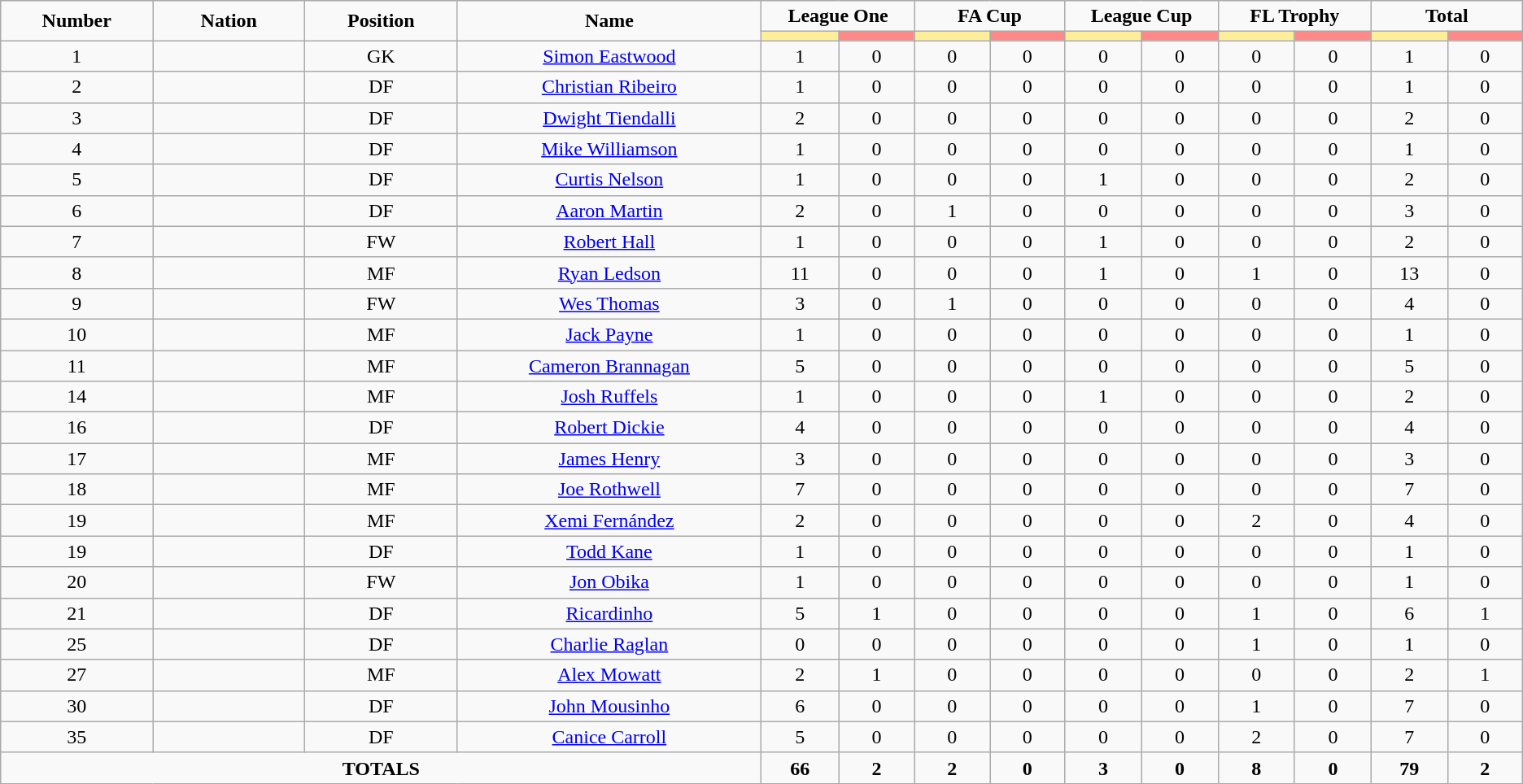<table class="wikitable" style="font-size: 100%; text-align: center;">
<tr>
<td rowspan="2" width="10%" align="center"><strong>Number</strong></td>
<td rowspan="2" width="10%" align="center"><strong>Nation</strong></td>
<td rowspan="2" width="10%" align="center"><strong>Position</strong></td>
<td rowspan="2" width="20%" align="center"><strong>Name</strong></td>
<td colspan="2" align="center"><strong>League One</strong></td>
<td colspan="2" align="center"><strong>FA Cup</strong></td>
<td colspan="2" align="center"><strong>League Cup</strong></td>
<td colspan="2" align="center"><strong>FL Trophy</strong></td>
<td colspan="2" align="center"><strong>Total</strong></td>
</tr>
<tr>
<th width=60 style="background: #FFEE99"></th>
<th width=60 style="background: #FF8888"></th>
<th width=60 style="background: #FFEE99"></th>
<th width=60 style="background: #FF8888"></th>
<th width=60 style="background: #FFEE99"></th>
<th width=60 style="background: #FF8888"></th>
<th width=60 style="background: #FFEE99"></th>
<th width=60 style="background: #FF8888"></th>
<th width=60 style="background: #FFEE99"></th>
<th width=60 style="background: #FF8888"></th>
</tr>
<tr>
<td>1</td>
<td></td>
<td>GK</td>
<td><a href='#'>Simon Eastwood</a></td>
<td>1</td>
<td>0</td>
<td>0</td>
<td>0</td>
<td>0</td>
<td>0</td>
<td>0</td>
<td>0</td>
<td>1</td>
<td>0</td>
</tr>
<tr>
<td>2</td>
<td></td>
<td>DF</td>
<td><a href='#'>Christian Ribeiro</a></td>
<td>1</td>
<td>0</td>
<td>0</td>
<td>0</td>
<td>0</td>
<td>0</td>
<td>0</td>
<td>0</td>
<td>1</td>
<td>0</td>
</tr>
<tr>
<td>3</td>
<td></td>
<td>DF</td>
<td><a href='#'>Dwight Tiendalli</a></td>
<td>2</td>
<td>0</td>
<td>0</td>
<td>0</td>
<td>0</td>
<td>0</td>
<td>0</td>
<td>0</td>
<td>2</td>
<td>0</td>
</tr>
<tr>
<td>4</td>
<td></td>
<td>DF</td>
<td><a href='#'>Mike Williamson</a></td>
<td>1</td>
<td>0</td>
<td>0</td>
<td>0</td>
<td>0</td>
<td>0</td>
<td>0</td>
<td>0</td>
<td>1</td>
<td>0</td>
</tr>
<tr>
<td>5</td>
<td></td>
<td>DF</td>
<td><a href='#'>Curtis Nelson</a></td>
<td>1</td>
<td>0</td>
<td>0</td>
<td>0</td>
<td>1</td>
<td>0</td>
<td>0</td>
<td>0</td>
<td>2</td>
<td>0</td>
</tr>
<tr>
<td>6</td>
<td></td>
<td>DF</td>
<td><a href='#'>Aaron Martin</a></td>
<td>2</td>
<td>0</td>
<td>1</td>
<td>0</td>
<td>0</td>
<td>0</td>
<td>0</td>
<td>0</td>
<td>3</td>
<td>0</td>
</tr>
<tr>
<td>7</td>
<td></td>
<td>FW</td>
<td><a href='#'>Robert Hall</a></td>
<td>1</td>
<td>0</td>
<td>0</td>
<td>0</td>
<td>1</td>
<td>0</td>
<td>0</td>
<td>0</td>
<td>2</td>
<td>0</td>
</tr>
<tr>
<td>8</td>
<td></td>
<td>MF</td>
<td><a href='#'>Ryan Ledson</a></td>
<td>11</td>
<td>0</td>
<td>0</td>
<td>0</td>
<td>1</td>
<td>0</td>
<td>1</td>
<td>0</td>
<td>13</td>
<td>0</td>
</tr>
<tr>
<td>9</td>
<td></td>
<td>FW</td>
<td><a href='#'>Wes Thomas</a></td>
<td>3</td>
<td>0</td>
<td>1</td>
<td>0</td>
<td>0</td>
<td>0</td>
<td>0</td>
<td>0</td>
<td>4</td>
<td>0</td>
</tr>
<tr>
<td>10</td>
<td></td>
<td>MF</td>
<td><a href='#'>Jack Payne</a></td>
<td>1</td>
<td>0</td>
<td>0</td>
<td>0</td>
<td>0</td>
<td>0</td>
<td>0</td>
<td>0</td>
<td>1</td>
<td>0</td>
</tr>
<tr>
<td>11</td>
<td></td>
<td>MF</td>
<td><a href='#'>Cameron Brannagan</a></td>
<td>5</td>
<td>0</td>
<td>0</td>
<td>0</td>
<td>0</td>
<td>0</td>
<td>0</td>
<td>0</td>
<td>5</td>
<td>0</td>
</tr>
<tr>
<td>14</td>
<td></td>
<td>MF</td>
<td><a href='#'>Josh Ruffels</a></td>
<td>1</td>
<td>0</td>
<td>0</td>
<td>0</td>
<td>1</td>
<td>0</td>
<td>0</td>
<td>0</td>
<td>2</td>
<td>0</td>
</tr>
<tr>
<td>16</td>
<td></td>
<td>DF</td>
<td><a href='#'>Robert Dickie</a></td>
<td>4</td>
<td>0</td>
<td>0</td>
<td>0</td>
<td>0</td>
<td>0</td>
<td>0</td>
<td>0</td>
<td>4</td>
<td>0</td>
</tr>
<tr>
<td>17</td>
<td></td>
<td>MF</td>
<td><a href='#'>James Henry</a></td>
<td>3</td>
<td>0</td>
<td>0</td>
<td>0</td>
<td>0</td>
<td>0</td>
<td>0</td>
<td>0</td>
<td>3</td>
<td>0</td>
</tr>
<tr>
<td>18</td>
<td></td>
<td>MF</td>
<td><a href='#'>Joe Rothwell</a></td>
<td>7</td>
<td>0</td>
<td>0</td>
<td>0</td>
<td>0</td>
<td>0</td>
<td>0</td>
<td>0</td>
<td>7</td>
<td>0</td>
</tr>
<tr>
<td>19</td>
<td></td>
<td>MF</td>
<td><a href='#'>Xemi Fernández</a></td>
<td>2</td>
<td>0</td>
<td>0</td>
<td>0</td>
<td>0</td>
<td>0</td>
<td>2</td>
<td>0</td>
<td>4</td>
<td>0</td>
</tr>
<tr>
<td>19</td>
<td></td>
<td>DF</td>
<td><a href='#'>Todd Kane</a></td>
<td>1</td>
<td>0</td>
<td>0</td>
<td>0</td>
<td>0</td>
<td>0</td>
<td>0</td>
<td>0</td>
<td>1</td>
<td>0</td>
</tr>
<tr>
<td>20</td>
<td></td>
<td>FW</td>
<td><a href='#'>Jon Obika</a></td>
<td>1</td>
<td>0</td>
<td>0</td>
<td>0</td>
<td>0</td>
<td>0</td>
<td>0</td>
<td>0</td>
<td>1</td>
<td>0</td>
</tr>
<tr>
<td>21</td>
<td></td>
<td>DF</td>
<td><a href='#'>Ricardinho</a></td>
<td>5</td>
<td>1</td>
<td>0</td>
<td>0</td>
<td>0</td>
<td>0</td>
<td>1</td>
<td>0</td>
<td>6</td>
<td>1</td>
</tr>
<tr>
<td>25</td>
<td></td>
<td>DF</td>
<td><a href='#'>Charlie Raglan</a></td>
<td>0</td>
<td>0</td>
<td>0</td>
<td>0</td>
<td>0</td>
<td>0</td>
<td>1</td>
<td>0</td>
<td>1</td>
<td>0</td>
</tr>
<tr>
<td>27</td>
<td></td>
<td>MF</td>
<td><a href='#'>Alex Mowatt</a></td>
<td>2</td>
<td>1</td>
<td>0</td>
<td>0</td>
<td>0</td>
<td>0</td>
<td>0</td>
<td>0</td>
<td>2</td>
<td>1</td>
</tr>
<tr>
<td>30</td>
<td></td>
<td>DF</td>
<td><a href='#'>John Mousinho</a></td>
<td>6</td>
<td>0</td>
<td>0</td>
<td>0</td>
<td>0</td>
<td>0</td>
<td>1</td>
<td>0</td>
<td>7</td>
<td>0</td>
</tr>
<tr>
<td>35</td>
<td></td>
<td>DF</td>
<td><a href='#'>Canice Carroll</a></td>
<td>5</td>
<td>0</td>
<td>0</td>
<td>0</td>
<td>0</td>
<td>0</td>
<td>2</td>
<td>0</td>
<td>7</td>
<td>0</td>
</tr>
<tr>
<td colspan="4"><strong>TOTALS</strong></td>
<td><strong>66</strong> </td>
<td><strong>2</strong>  </td>
<td><strong>2</strong>  </td>
<td><strong>0</strong>  </td>
<td><strong>3</strong>  </td>
<td><strong>0</strong>  </td>
<td><strong>8</strong>  </td>
<td><strong>0</strong>  </td>
<td><strong>79</strong>  </td>
<td><strong>2</strong>  </td>
</tr>
</table>
